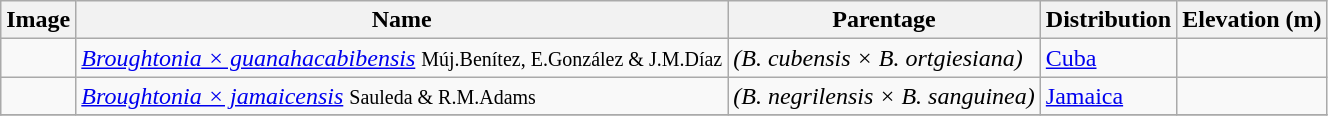<table class="wikitable">
<tr>
<th>Image</th>
<th>Name</th>
<th>Parentage</th>
<th>Distribution</th>
<th>Elevation (m)</th>
</tr>
<tr>
<td></td>
<td><em><a href='#'>Broughtonia × guanahacabibensis</a></em> <small>Múj.Benítez, E.González & J.M.Díaz</small></td>
<td><em>(B. cubensis × B. ortgiesiana)</em></td>
<td><a href='#'>Cuba</a></td>
<td></td>
</tr>
<tr>
<td></td>
<td><em><a href='#'>Broughtonia × jamaicensis</a></em> <small>Sauleda & R.M.Adams</small></td>
<td><em>(B. negrilensis × B. sanguinea)</em></td>
<td><a href='#'>Jamaica</a></td>
<td></td>
</tr>
<tr>
</tr>
</table>
